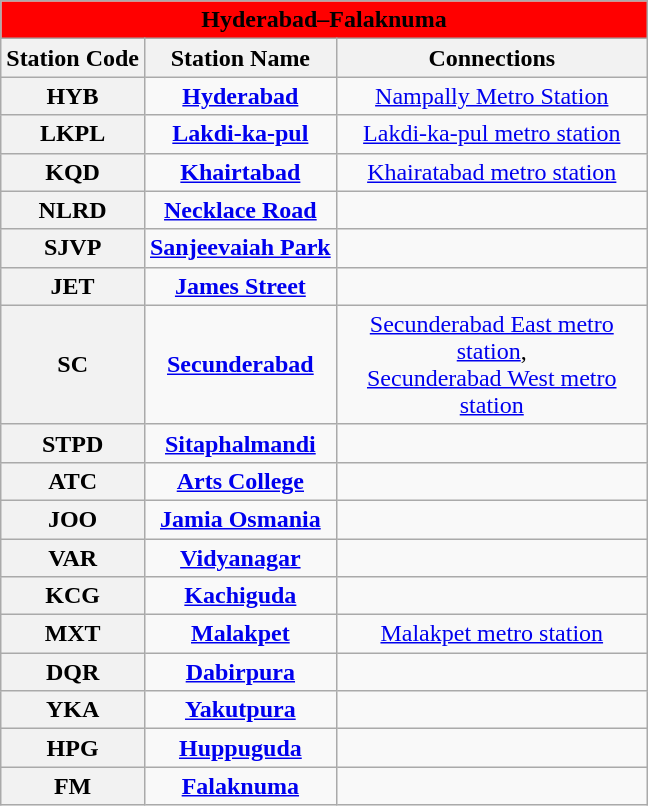<table class="wikitable" style="text-align: center;">
<tr>
<th colspan="6" align="center" style="background:red ;"><span><strong>Hyderabad–Falaknuma</strong></span></th>
</tr>
<tr>
<th scope="col">Station Code</th>
<th scope="col">Station Name</th>
<th scope="col">Connections</th>
</tr>
<tr>
<th>HYB</th>
<td><strong><a href='#'>Hyderabad</a></strong></td>
<td width="200pt"><a href='#'>Nampally Metro Station</a></td>
</tr>
<tr>
<th>LKPL</th>
<td><strong><a href='#'>Lakdi-ka-pul</a></strong></td>
<td width="200pt"><a href='#'>Lakdi-ka-pul metro station</a></td>
</tr>
<tr>
<th>KQD</th>
<td><strong><a href='#'>Khairtabad</a></strong></td>
<td width="200pt"><a href='#'>Khairatabad metro station</a></td>
</tr>
<tr>
<th>NLRD</th>
<td><strong><a href='#'>Necklace Road</a></strong></td>
<td width="200pt"></td>
</tr>
<tr>
<th>SJVP</th>
<td><strong><a href='#'>Sanjeevaiah Park</a></strong></td>
<td width="200pt"></td>
</tr>
<tr>
<th>JET</th>
<td><strong><a href='#'>James Street</a></strong></td>
<td width="200pt"></td>
</tr>
<tr>
<th>SC</th>
<td><strong><a href='#'>Secunderabad</a></strong></td>
<td width="200pt"><a href='#'>Secunderabad East metro station</a>,<br><a href='#'>Secunderabad West metro station</a></td>
</tr>
<tr>
<th>STPD</th>
<td><strong><a href='#'>Sitaphalmandi</a></strong></td>
<td width="200pt"></td>
</tr>
<tr>
<th>ATC</th>
<td><strong><a href='#'>Arts College</a></strong></td>
<td width="200pt"></td>
</tr>
<tr>
<th>JOO</th>
<td><strong><a href='#'>Jamia Osmania</a></strong></td>
<td width="200pt"></td>
</tr>
<tr>
<th>VAR</th>
<td><strong><a href='#'>Vidyanagar</a></strong></td>
<td width="200pt"></td>
</tr>
<tr>
<th>KCG</th>
<td><strong><a href='#'>Kachiguda</a></strong></td>
<td width="200pt"></td>
</tr>
<tr>
<th>MXT</th>
<td><strong><a href='#'>Malakpet</a></strong></td>
<td width="200pt"><a href='#'>Malakpet metro station</a></td>
</tr>
<tr>
<th>DQR</th>
<td><strong><a href='#'>Dabirpura</a></strong></td>
<td width="200pt"></td>
</tr>
<tr>
<th>YKA</th>
<td><strong><a href='#'>Yakutpura</a></strong></td>
<td width="200pt"></td>
</tr>
<tr>
<th>HPG</th>
<td><strong><a href='#'>Huppuguda</a></strong></td>
<td width="200pt"></td>
</tr>
<tr>
<th>FM</th>
<td><strong><a href='#'>Falaknuma</a></strong></td>
<td width="200pt"></td>
</tr>
</table>
